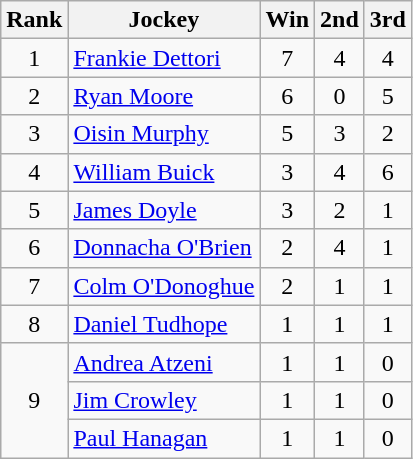<table class="wikitable">
<tr>
<th>Rank</th>
<th>Jockey</th>
<th>Win</th>
<th>2nd</th>
<th>3rd</th>
</tr>
<tr>
<td align=center>1</td>
<td><a href='#'>Frankie Dettori</a></td>
<td align=center>7</td>
<td align=center>4</td>
<td align=center>4</td>
</tr>
<tr>
<td align=center>2</td>
<td><a href='#'>Ryan Moore</a></td>
<td align=center>6</td>
<td align=center>0</td>
<td align=center>5</td>
</tr>
<tr>
<td align=center>3</td>
<td><a href='#'>Oisin Murphy</a></td>
<td align=center>5</td>
<td align=center>3</td>
<td align=center>2</td>
</tr>
<tr>
<td align=center>4</td>
<td><a href='#'>William Buick</a></td>
<td align=center>3</td>
<td align=center>4</td>
<td align=center>6</td>
</tr>
<tr>
<td align=center>5</td>
<td><a href='#'>James Doyle</a></td>
<td align=center>3</td>
<td align=center>2</td>
<td align=center>1</td>
</tr>
<tr>
<td align=center>6</td>
<td><a href='#'>Donnacha O'Brien</a></td>
<td align=center>2</td>
<td align=center>4</td>
<td align=center>1</td>
</tr>
<tr>
<td align=center>7</td>
<td><a href='#'>Colm O'Donoghue</a></td>
<td align=center>2</td>
<td align=center>1</td>
<td align=center>1</td>
</tr>
<tr>
<td align=center>8</td>
<td><a href='#'>Daniel Tudhope</a></td>
<td align=center>1</td>
<td align=center>1</td>
<td align=center>1</td>
</tr>
<tr>
<td rowspan=3 align=center>9</td>
<td><a href='#'>Andrea Atzeni</a></td>
<td align=center>1</td>
<td align=center>1</td>
<td align=center>0</td>
</tr>
<tr>
<td><a href='#'>Jim Crowley</a></td>
<td align=center>1</td>
<td align=center>1</td>
<td align=center>0</td>
</tr>
<tr>
<td><a href='#'>Paul Hanagan</a></td>
<td align=center>1</td>
<td align=center>1</td>
<td align=center>0</td>
</tr>
</table>
